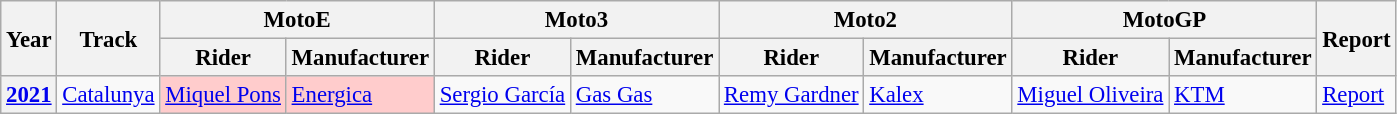<table class="wikitable" style="font-size: 95%;">
<tr>
<th rowspan="2">Year</th>
<th rowspan="2">Track</th>
<th colspan="2">MotoE</th>
<th colspan="2">Moto3</th>
<th colspan="2">Moto2</th>
<th colspan="2">MotoGP</th>
<th rowspan="2">Report</th>
</tr>
<tr>
<th>Rider</th>
<th>Manufacturer</th>
<th>Rider</th>
<th>Manufacturer</th>
<th>Rider</th>
<th>Manufacturer</th>
<th>Rider</th>
<th>Manufacturer</th>
</tr>
<tr>
<th><a href='#'>2021</a></th>
<td><a href='#'>Catalunya</a></td>
<td style="background:#FFCCCC;"> <a href='#'>Miquel Pons</a></td>
<td style="background:#FFCCCC;"><a href='#'>Energica</a></td>
<td> <a href='#'>Sergio García</a></td>
<td><a href='#'>Gas Gas</a></td>
<td> <a href='#'>Remy Gardner</a></td>
<td><a href='#'>Kalex</a></td>
<td> <a href='#'>Miguel Oliveira</a></td>
<td><a href='#'>KTM</a></td>
<td><a href='#'>Report</a></td>
</tr>
</table>
